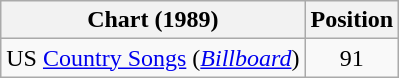<table class="wikitable">
<tr>
<th scope="col">Chart (1989)</th>
<th scope="col">Position</th>
</tr>
<tr>
<td>US <a href='#'>Country Songs</a> (<em><a href='#'>Billboard</a></em>)</td>
<td align="center">91</td>
</tr>
</table>
